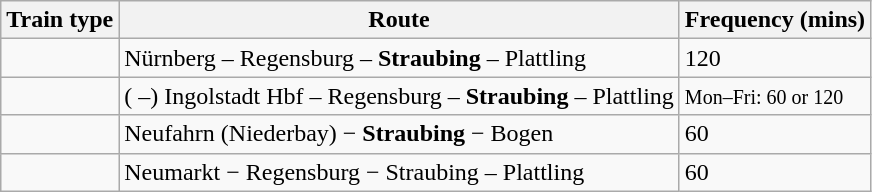<table class="wikitable">
<tr>
<th>Train type</th>
<th>Route</th>
<th>Frequency (mins)</th>
</tr>
<tr>
<td></td>
<td>Nürnberg – Regensburg – <strong>Straubing</strong> – Plattling</td>
<td>120</td>
</tr>
<tr>
<td></td>
<td>( –) Ingolstadt Hbf – Regensburg – <strong>Straubing</strong> – Plattling</td>
<td><small>Mon–Fri: 60 or 120</small></td>
</tr>
<tr>
<td></td>
<td>Neufahrn (Niederbay) − <strong>Straubing</strong> − Bogen</td>
<td>60</td>
</tr>
<tr>
<td></td>
<td>Neumarkt − Regensburg − Straubing – Plattling</td>
<td>60</td>
</tr>
</table>
